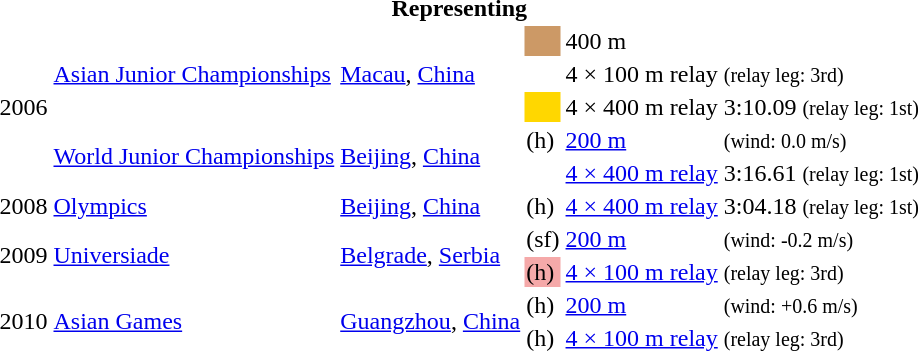<table>
<tr>
<th colspan="6">Representing </th>
</tr>
<tr>
<td rowspan=5>2006</td>
<td rowspan=3><a href='#'>Asian Junior Championships</a></td>
<td rowspan=3><a href='#'>Macau</a>, <a href='#'>China</a></td>
<td bgcolor=cc9966></td>
<td>400 m</td>
<td></td>
</tr>
<tr>
<td></td>
<td>4 × 100 m relay</td>
<td> <small>(relay leg: 3rd)</small></td>
</tr>
<tr>
<td bgcolor="gold"></td>
<td>4 × 400 m relay</td>
<td>3:10.09 <small>(relay leg: 1st)</small></td>
</tr>
<tr>
<td rowspan=2><a href='#'>World Junior Championships</a></td>
<td rowspan=2><a href='#'>Beijing</a>, <a href='#'>China</a></td>
<td> (h)</td>
<td><a href='#'>200 m</a></td>
<td> <small>(wind: 0.0 m/s)</small></td>
</tr>
<tr>
<td></td>
<td><a href='#'>4 × 400 m relay</a></td>
<td>3:16.61 <small>(relay leg: 1st)</small></td>
</tr>
<tr>
<td>2008</td>
<td><a href='#'>Olympics</a></td>
<td><a href='#'>Beijing</a>, <a href='#'>China</a></td>
<td> (h)</td>
<td><a href='#'>4 × 400 m relay</a></td>
<td>3:04.18 <small>(relay leg: 1st)</small></td>
</tr>
<tr>
<td rowspan=2>2009</td>
<td rowspan=2><a href='#'>Universiade</a></td>
<td rowspan=2><a href='#'>Belgrade</a>, <a href='#'>Serbia</a></td>
<td> (sf)</td>
<td><a href='#'>200 m</a></td>
<td> <small>(wind: -0.2 m/s)</small></td>
</tr>
<tr>
<td style="background:#F5A9A9;"> (h)</td>
<td><a href='#'>4 × 100 m relay</a></td>
<td> <small>(relay leg: 3rd)</small></td>
</tr>
<tr>
<td rowspan=2>2010</td>
<td rowspan=2><a href='#'>Asian Games</a></td>
<td rowspan=2><a href='#'>Guangzhou</a>, <a href='#'>China</a></td>
<td> (h)</td>
<td><a href='#'>200 m</a></td>
<td> <small>(wind: +0.6 m/s)</small></td>
</tr>
<tr>
<td> (h)</td>
<td><a href='#'>4 × 100 m relay</a></td>
<td> <small>(relay leg: 3rd)</small></td>
</tr>
<tr>
</tr>
</table>
